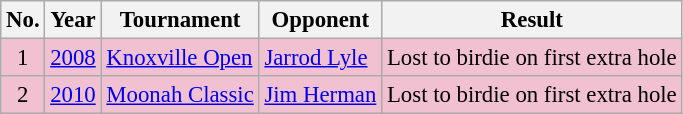<table class="wikitable" style="font-size:95%;">
<tr>
<th>No.</th>
<th>Year</th>
<th>Tournament</th>
<th>Opponent</th>
<th>Result</th>
</tr>
<tr style="background:#F2C1D1;">
<td align=center>1</td>
<td><a href='#'>2008</a></td>
<td><a href='#'>Knoxville Open</a></td>
<td> <a href='#'>Jarrod Lyle</a></td>
<td>Lost to birdie on first extra hole</td>
</tr>
<tr style="background:#F2C1D1;">
<td align=center>2</td>
<td><a href='#'>2010</a></td>
<td><a href='#'>Moonah Classic</a></td>
<td> <a href='#'>Jim Herman</a></td>
<td>Lost to birdie on first extra hole</td>
</tr>
</table>
